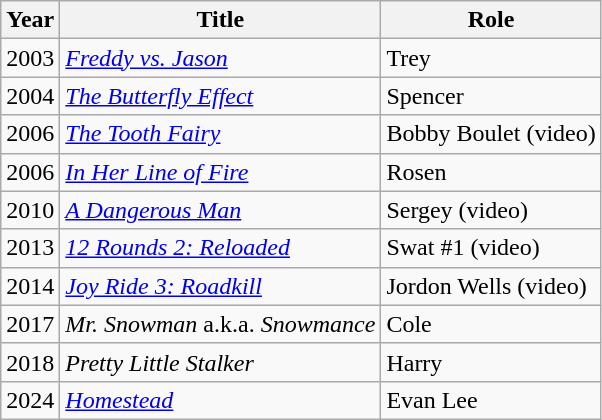<table class="wikitable sortable">
<tr>
<th>Year</th>
<th>Title</th>
<th>Role</th>
</tr>
<tr>
<td>2003</td>
<td><em><a href='#'>Freddy vs. Jason</a></em></td>
<td>Trey</td>
</tr>
<tr>
<td>2004</td>
<td data-sort-value="Butterfly Effect, The"><em><a href='#'>The Butterfly Effect</a></em></td>
<td>Spencer</td>
</tr>
<tr>
<td>2006</td>
<td data-sort-value="Tooth Fairy, The"><em><a href='#'>The Tooth Fairy</a></em></td>
<td>Bobby Boulet (video)</td>
</tr>
<tr>
<td>2006</td>
<td><em><a href='#'>In Her Line of Fire</a></em></td>
<td>Rosen</td>
</tr>
<tr>
<td>2010</td>
<td data-sort-value="Dangerous Man, A"><em><a href='#'>A Dangerous Man</a></em></td>
<td>Sergey (video)</td>
</tr>
<tr>
<td>2013</td>
<td><em><a href='#'>12 Rounds 2: Reloaded</a></em></td>
<td>Swat #1 (video)</td>
</tr>
<tr>
<td>2014</td>
<td><em><a href='#'>Joy Ride 3: Roadkill</a></em></td>
<td>Jordon Wells (video)</td>
</tr>
<tr>
<td>2017</td>
<td><em>Mr. Snowman</em> a.k.a. <em>Snowmance</em></td>
<td>Cole</td>
</tr>
<tr>
<td>2018</td>
<td><em>Pretty Little Stalker</em></td>
<td>Harry</td>
</tr>
<tr>
<td>2024</td>
<td><em><a href='#'>Homestead</a></em></td>
<td>Evan Lee</td>
</tr>
</table>
